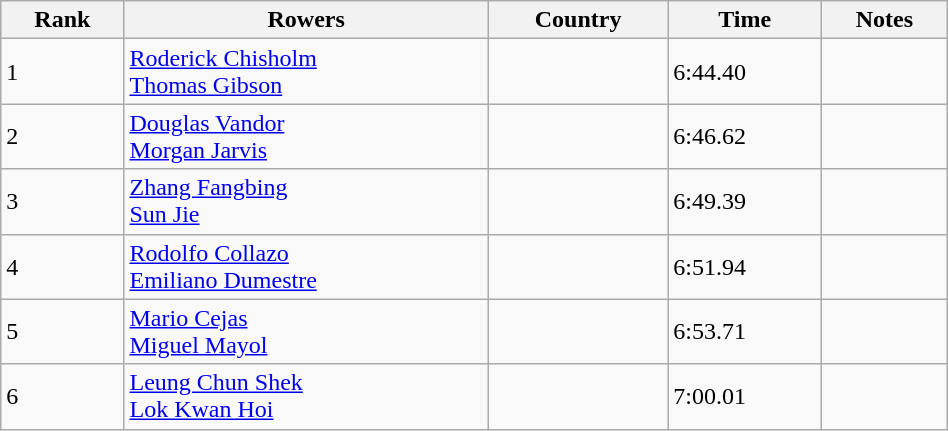<table class="wikitable sortable" width=50%>
<tr>
<th>Rank</th>
<th>Rowers</th>
<th>Country</th>
<th>Time</th>
<th>Notes</th>
</tr>
<tr>
<td>1</td>
<td><a href='#'>Roderick Chisholm</a><br><a href='#'>Thomas Gibson</a></td>
<td></td>
<td>6:44.40</td>
<td></td>
</tr>
<tr>
<td>2</td>
<td><a href='#'>Douglas Vandor</a><br><a href='#'>Morgan Jarvis</a></td>
<td></td>
<td>6:46.62</td>
<td></td>
</tr>
<tr>
<td>3</td>
<td><a href='#'>Zhang Fangbing</a><br><a href='#'>Sun Jie</a></td>
<td></td>
<td>6:49.39</td>
<td></td>
</tr>
<tr>
<td>4</td>
<td><a href='#'>Rodolfo Collazo</a><br><a href='#'>Emiliano Dumestre</a></td>
<td></td>
<td>6:51.94</td>
<td></td>
</tr>
<tr>
<td>5</td>
<td><a href='#'>Mario Cejas</a><br><a href='#'>Miguel Mayol</a></td>
<td></td>
<td>6:53.71</td>
<td></td>
</tr>
<tr>
<td>6</td>
<td><a href='#'>Leung Chun Shek</a><br><a href='#'>Lok Kwan Hoi</a></td>
<td></td>
<td>7:00.01</td>
<td></td>
</tr>
</table>
